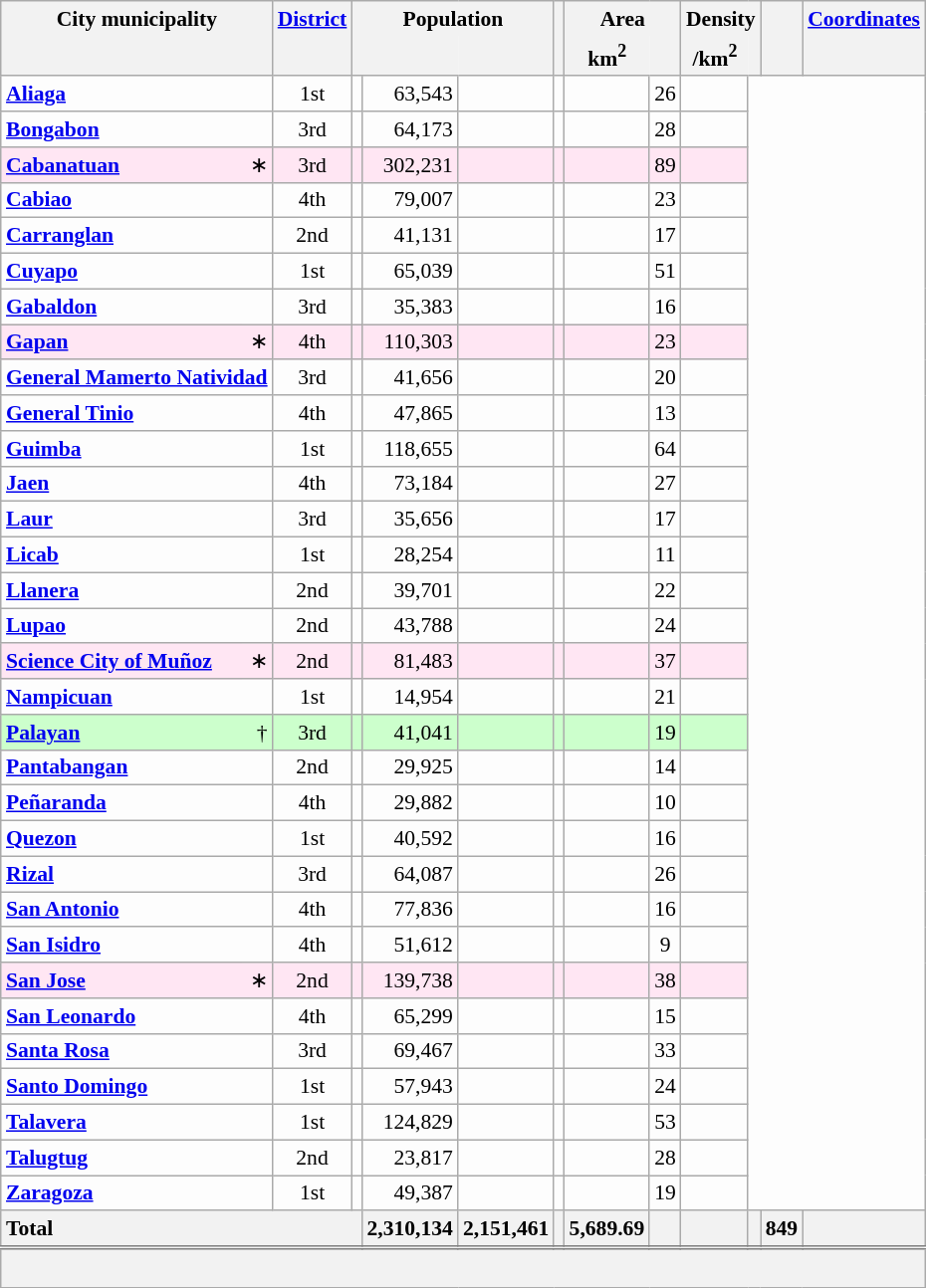<table class="wikitable sortable" style="margin:auto;table-layout:fixed;text-align:right;background-color:#FDFDFD;font-size:90%;border-collapse:collapse;">
<tr>
<th scope="col" style="border-bottom:none;" class="unsortable" colspan=2>City  municipality</th>
<th scope="col" style="border-bottom:none;" class="unsortable"><a href='#'>District</a></th>
<th scope="col" style="border-bottom:none;" class="unsortable" colspan=3>Population</th>
<th scope="col" style="border-bottom:none;" class="unsortable"></th>
<th scope="col" style="border-bottom:none;" class="unsortable" colspan=2>Area</th>
<th scope="col" style="border-bottom:none;" class="unsortable" colspan=2>Density</th>
<th scope="col" style="border-bottom:none;" class="unsortable"></th>
<th scope="col" style="border-bottom:none;" class="unsortable"><a href='#'>Coordinates</a></th>
</tr>
<tr>
<th scope="col" style="border-top:none;" colspan=2></th>
<th scope="col" style="border-top:none;"></th>
<th scope="col" style="border-style:hidden hidden solid solid;" colspan=2></th>
<th scope="col" style="border-style:hidden solid solid hidden;"></th>
<th scope="col" style="border-top:none;"></th>
<th scope="col" style="border-style:hidden hidden solid solid;">km<sup>2</sup></th>
<th scope="col" style="border-style:hidden solid solid hidden;" class="unsortable"></th>
<th scope="col" style="border-style:hidden hidden solid solid;">/km<sup>2</sup></th>
<th scope="col" style="border-style:hidden solid solid hidden;" class="unsortable"></th>
<th scope="col" style="border-top:none;"></th>
<th scope="col" style="border-top:none;"></th>
</tr>
<tr>
<th scope="row" style="text-align:left;background-color:initial;" colspan=2><a href='#'>Aliaga</a></th>
<td style="text-align:center;">1st</td>
<td></td>
<td>63,543</td>
<td></td>
<td></td>
<td></td>
<td style="text-align:center;">26</td>
<td style="text-align:center;"></td>
</tr>
<tr>
<th scope="row" style="text-align:left;background-color:initial;" colspan=2><a href='#'>Bongabon</a></th>
<td style="text-align:center;">3rd</td>
<td></td>
<td>64,173</td>
<td></td>
<td></td>
<td></td>
<td style="text-align:center;">28</td>
<td style="text-align:center;"></td>
</tr>
<tr style="background-color:#FFE6F3;">
<th scope="row" style="text-align:left;background-color:#FFE6F3;border-right:0;"><a href='#'>Cabanatuan</a></th>
<td style="text-align:right;border-left:0;">∗</td>
<td style="text-align:center;">3rd</td>
<td></td>
<td>302,231</td>
<td></td>
<td></td>
<td></td>
<td style="text-align:center;">89</td>
<td style="text-align:center;"></td>
</tr>
<tr>
<th scope="row" style="text-align:left;background-color:initial;" colspan=2><a href='#'>Cabiao</a></th>
<td style="text-align:center;">4th</td>
<td></td>
<td>79,007</td>
<td></td>
<td></td>
<td></td>
<td style="text-align:center;">23</td>
<td style="text-align:center;"></td>
</tr>
<tr>
<th scope="row" style="text-align:left;background-color:initial;" colspan=2><a href='#'>Carranglan</a></th>
<td style="text-align:center;">2nd</td>
<td></td>
<td>41,131</td>
<td></td>
<td></td>
<td></td>
<td style="text-align:center;">17</td>
<td style="text-align:center;"></td>
</tr>
<tr>
<th scope="row" style="text-align:left;background-color:initial;" colspan=2><a href='#'>Cuyapo</a></th>
<td style="text-align:center;">1st</td>
<td></td>
<td>65,039</td>
<td></td>
<td></td>
<td></td>
<td style="text-align:center;">51</td>
<td style="text-align:center;"></td>
</tr>
<tr>
<th scope="row" style="text-align:left;background-color:initial;" colspan=2><a href='#'>Gabaldon </a></th>
<td style="text-align:center;">3rd</td>
<td></td>
<td>35,383</td>
<td></td>
<td></td>
<td></td>
<td style="text-align:center;">16</td>
<td style="text-align:center;"></td>
</tr>
<tr style="background-color:#FFE6F3;">
<th scope="row" style="text-align:left;background-color:#FFE6F3;border-right:0;"><a href='#'>Gapan</a></th>
<td style="text-align:right;border-left:0;">∗</td>
<td style="text-align:center;">4th</td>
<td></td>
<td>110,303</td>
<td></td>
<td></td>
<td></td>
<td style="text-align:center;">23</td>
<td style="text-align:center;"></td>
</tr>
<tr>
<th scope="row" style="text-align:left;background-color:initial;" colspan=2><a href='#'>General Mamerto Natividad</a></th>
<td style="text-align:center;">3rd</td>
<td></td>
<td>41,656</td>
<td></td>
<td></td>
<td></td>
<td style="text-align:center;">20</td>
<td style="text-align:center;"></td>
</tr>
<tr>
<th scope="row" style="text-align:left;background-color:initial;" colspan=2><a href='#'>General Tinio </a></th>
<td style="text-align:center;">4th</td>
<td></td>
<td>47,865</td>
<td></td>
<td></td>
<td></td>
<td style="text-align:center;">13</td>
<td style="text-align:center;"></td>
</tr>
<tr>
<th scope="row" style="text-align:left;background-color:initial;" colspan=2><a href='#'>Guimba</a></th>
<td style="text-align:center;">1st</td>
<td></td>
<td>118,655</td>
<td></td>
<td></td>
<td></td>
<td style="text-align:center;">64</td>
<td style="text-align:center;"></td>
</tr>
<tr>
<th scope="row" style="text-align:left;background-color:initial;" colspan=2><a href='#'>Jaen</a></th>
<td style="text-align:center;">4th</td>
<td></td>
<td>73,184</td>
<td></td>
<td></td>
<td></td>
<td style="text-align:center;">27</td>
<td style="text-align:center;"></td>
</tr>
<tr>
<th scope="row" style="text-align:left;background-color:initial;" colspan=2><a href='#'>Laur</a></th>
<td style="text-align:center;">3rd</td>
<td></td>
<td>35,656</td>
<td></td>
<td></td>
<td></td>
<td style="text-align:center;">17</td>
<td style="text-align:center;"></td>
</tr>
<tr>
<th scope="row" style="text-align:left;background-color:initial;" colspan=2><a href='#'>Licab</a></th>
<td style="text-align:center;">1st</td>
<td></td>
<td>28,254</td>
<td></td>
<td></td>
<td></td>
<td style="text-align:center;">11</td>
<td style="text-align:center;"></td>
</tr>
<tr>
<th scope="row" style="text-align:left;background-color:initial;" colspan=2><a href='#'>Llanera</a></th>
<td style="text-align:center;">2nd</td>
<td></td>
<td>39,701</td>
<td></td>
<td></td>
<td></td>
<td style="text-align:center;">22</td>
<td style="text-align:center;"></td>
</tr>
<tr>
<th scope="row" style="text-align:left;background-color:initial;" colspan=2><a href='#'>Lupao</a></th>
<td style="text-align:center;">2nd</td>
<td></td>
<td>43,788</td>
<td></td>
<td></td>
<td></td>
<td style="text-align:center;">24</td>
<td style="text-align:center;"></td>
</tr>
<tr style="background-color:#FFE6F3;">
<th scope="row" style="text-align:left;background-color:#FFE6F3;border-right:0;"><a href='#'>Science City of Muñoz</a></th>
<td style="text-align:right;border-left:0;">∗</td>
<td style="text-align:center;">2nd</td>
<td></td>
<td>81,483</td>
<td></td>
<td></td>
<td></td>
<td style="text-align:center;">37</td>
<td style="text-align:center;"></td>
</tr>
<tr>
<th scope="row" style="text-align:left;background-color:initial;" colspan=2><a href='#'>Nampicuan</a></th>
<td style="text-align:center;">1st</td>
<td></td>
<td>14,954</td>
<td></td>
<td></td>
<td></td>
<td style="text-align:center;">21</td>
<td style="text-align:center;"></td>
</tr>
<tr style="background-color:#CCFFCC;">
<th scope="row" style="text-align:left;background-color:#CCFFCC;border-right:0;"><a href='#'>Palayan</a></th>
<td style="text-align:right;border-left:0;">†</td>
<td style="text-align:center;">3rd</td>
<td></td>
<td>41,041</td>
<td></td>
<td></td>
<td></td>
<td style="text-align:center;">19</td>
<td style="text-align:center;"></td>
</tr>
<tr>
<th scope="row" style="text-align:left;background-color:initial;" colspan=2><a href='#'>Pantabangan</a></th>
<td style="text-align:center;">2nd</td>
<td></td>
<td>29,925</td>
<td></td>
<td></td>
<td></td>
<td style="text-align:center;">14</td>
<td style="text-align:center;"></td>
</tr>
<tr>
<th scope="row" style="text-align:left;background-color:initial;" colspan=2><a href='#'>Peñaranda</a></th>
<td style="text-align:center;">4th</td>
<td></td>
<td>29,882</td>
<td></td>
<td></td>
<td></td>
<td style="text-align:center;">10</td>
<td style="text-align:center;"></td>
</tr>
<tr>
<th scope="row" style="text-align:left;background-color:initial;" colspan=2><a href='#'>Quezon</a></th>
<td style="text-align:center;">1st</td>
<td></td>
<td>40,592</td>
<td></td>
<td></td>
<td></td>
<td style="text-align:center;">16</td>
<td style="text-align:center;"></td>
</tr>
<tr>
<th scope="row" style="text-align:left;background-color:initial;" colspan=2><a href='#'>Rizal</a></th>
<td style="text-align:center;">3rd</td>
<td></td>
<td>64,087</td>
<td></td>
<td></td>
<td></td>
<td style="text-align:center;">26</td>
<td style="text-align:center;"></td>
</tr>
<tr>
<th scope="row" style="text-align:left;background-color:initial;" colspan=2><a href='#'>San Antonio</a></th>
<td style="text-align:center;">4th</td>
<td></td>
<td>77,836</td>
<td></td>
<td></td>
<td></td>
<td style="text-align:center;">16</td>
<td style="text-align:center;"></td>
</tr>
<tr>
<th scope="row" style="text-align:left;background-color:initial;" colspan=2><a href='#'>San Isidro</a></th>
<td style="text-align:center;">4th</td>
<td></td>
<td>51,612</td>
<td></td>
<td></td>
<td></td>
<td style="text-align:center;">9</td>
<td style="text-align:center;"></td>
</tr>
<tr style="background-color:#FFE6F3;">
<th scope="row" style="text-align:left;background-color:#FFE6F3;border-right:0;"><a href='#'>San Jose </a></th>
<td style="text-align:right;border-left:0;">∗</td>
<td style="text-align:center;">2nd</td>
<td></td>
<td>139,738</td>
<td></td>
<td></td>
<td></td>
<td style="text-align:center;">38</td>
<td style="text-align:center;"></td>
</tr>
<tr>
<th scope="row" style="text-align:left;background-color:initial;" colspan=2><a href='#'>San Leonardo</a></th>
<td style="text-align:center;">4th</td>
<td></td>
<td>65,299</td>
<td></td>
<td></td>
<td></td>
<td style="text-align:center;">15</td>
<td style="text-align:center;"></td>
</tr>
<tr>
<th scope="row" style="text-align:left;background-color:initial;" colspan=2><a href='#'>Santa Rosa</a></th>
<td style="text-align:center;">3rd</td>
<td></td>
<td>69,467</td>
<td></td>
<td></td>
<td></td>
<td style="text-align:center;">33</td>
<td style="text-align:center;"></td>
</tr>
<tr>
<th scope="row" style="text-align:left;background-color:initial;" colspan=2><a href='#'>Santo Domingo</a></th>
<td style="text-align:center;">1st</td>
<td></td>
<td>57,943</td>
<td></td>
<td></td>
<td></td>
<td style="text-align:center;">24</td>
<td style="text-align:center;"></td>
</tr>
<tr>
<th scope="row" style="text-align:left;background-color:initial;" colspan=2><a href='#'>Talavera</a></th>
<td style="text-align:center;">1st</td>
<td></td>
<td>124,829</td>
<td></td>
<td></td>
<td></td>
<td style="text-align:center;">53</td>
<td style="text-align:center;"></td>
</tr>
<tr>
<th scope="row" style="text-align:left;background-color:initial;" colspan=2><a href='#'>Talugtug</a></th>
<td style="text-align:center;">2nd</td>
<td></td>
<td>23,817</td>
<td></td>
<td></td>
<td></td>
<td style="text-align:center;">28</td>
<td style="text-align:center;"></td>
</tr>
<tr>
<th scope="row" style="text-align:left;background-color:initial;" colspan=2><a href='#'>Zaragoza</a></th>
<td style="text-align:center;">1st</td>
<td></td>
<td>49,387</td>
<td></td>
<td></td>
<td></td>
<td style="text-align:center;">19</td>
<td style="text-align:center;"></td>
</tr>
<tr class="sortbottom">
<th scope="row" colspan=4 style="text-align:left;">Total</th>
<th scope="col" style="text-align:right;">2,310,134</th>
<th scope="col" style="text-align:right;">2,151,461</th>
<th scope="col" style="text-align:right;"></th>
<th scope="col" style="text-align:right;">5,689.69</th>
<th scope="col"></th>
<th scope="col" style="text-align:right;"></th>
<th scope="col" style="text-align:right;"></th>
<th scope="col">849</th>
<th scope="col" style="font-style:italic;"></th>
</tr>
<tr class="sortbottom" style="background-color:#F2F2F2;border-top:double grey;line-height:1.3em;">
<td colspan="13"><br></td>
</tr>
</table>
